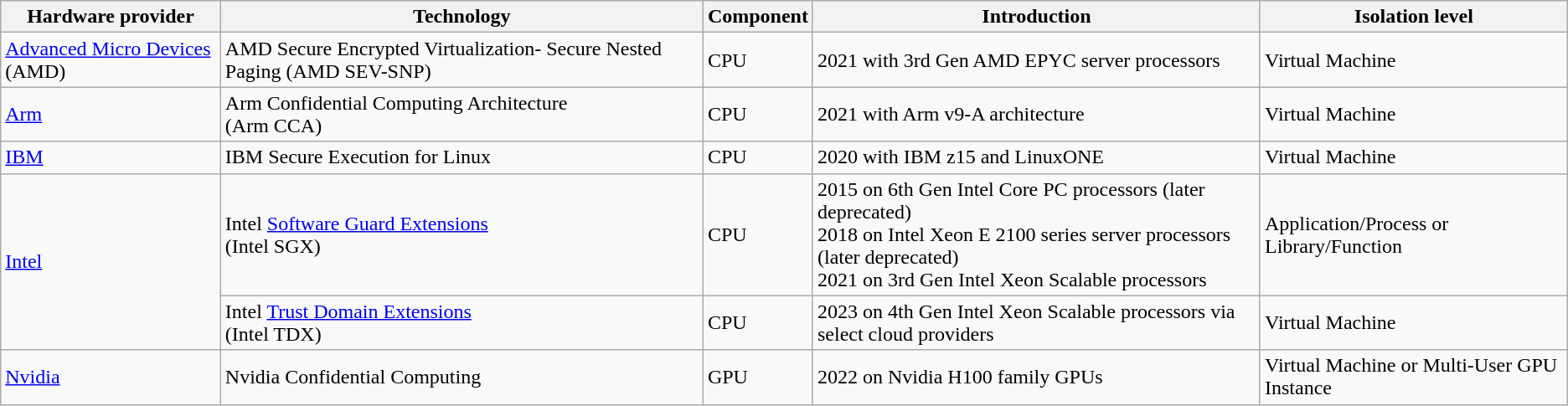<table class="wikitable">
<tr>
<th>Hardware provider</th>
<th>Technology</th>
<th>Component</th>
<th>Introduction</th>
<th>Isolation level</th>
</tr>
<tr>
<td><a href='#'>Advanced Micro Devices</a> (AMD)</td>
<td>AMD Secure Encrypted Virtualization- Secure Nested Paging (AMD SEV-SNP)</td>
<td>CPU</td>
<td>2021 with 3rd Gen AMD EPYC server processors</td>
<td>Virtual Machine</td>
</tr>
<tr>
<td><a href='#'>Arm</a></td>
<td>Arm Confidential Computing Architecture<br>(Arm CCA)</td>
<td>CPU</td>
<td>2021 with Arm v9-A architecture</td>
<td>Virtual Machine</td>
</tr>
<tr>
<td><a href='#'>IBM</a></td>
<td>IBM Secure Execution for Linux</td>
<td>CPU</td>
<td>2020 with IBM z15 and LinuxONE</td>
<td>Virtual Machine</td>
</tr>
<tr>
<td rowspan="2"><a href='#'>Intel</a></td>
<td>Intel <a href='#'>Software Guard Extensions</a><br>(Intel SGX)</td>
<td>CPU</td>
<td>2015 on 6th Gen Intel Core PC processors (later deprecated)<br>2018 on Intel Xeon E 2100 series server processors (later deprecated)<br>2021 on 3rd Gen Intel Xeon Scalable processors</td>
<td>Application/Process or Library/Function</td>
</tr>
<tr>
<td>Intel <a href='#'>Trust Domain Extensions</a><br>(Intel TDX)</td>
<td>CPU</td>
<td>2023 on 4th Gen Intel Xeon Scalable processors via select cloud providers</td>
<td>Virtual Machine</td>
</tr>
<tr>
<td><a href='#'>Nvidia</a></td>
<td>Nvidia Confidential Computing</td>
<td>GPU</td>
<td>2022 on Nvidia H100 family GPUs</td>
<td>Virtual Machine or Multi-User GPU Instance</td>
</tr>
</table>
